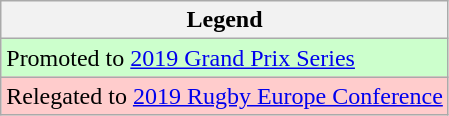<table class="wikitable">
<tr>
<th>Legend</th>
</tr>
<tr bgcolor=ccffcc>
<td>Promoted to <a href='#'>2019 Grand Prix Series</a></td>
</tr>
<tr bgcolor=ffcccc>
<td>Relegated to <a href='#'>2019 Rugby Europe Conference</a></td>
</tr>
</table>
